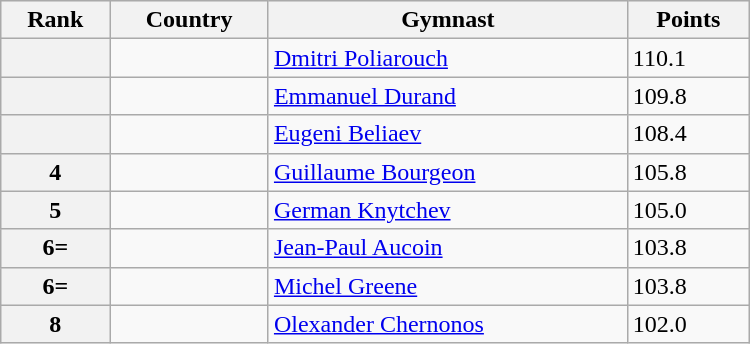<table class="wikitable" width=500>
<tr bgcolor="#efefef">
<th>Rank</th>
<th>Country</th>
<th>Gymnast</th>
<th>Points</th>
</tr>
<tr>
<th></th>
<td></td>
<td><a href='#'>Dmitri Poliarouch</a></td>
<td>110.1</td>
</tr>
<tr>
<th></th>
<td></td>
<td><a href='#'>Emmanuel Durand</a></td>
<td>109.8</td>
</tr>
<tr>
<th></th>
<td></td>
<td><a href='#'>Eugeni Beliaev</a></td>
<td>108.4</td>
</tr>
<tr>
<th>4</th>
<td></td>
<td><a href='#'>Guillaume Bourgeon</a></td>
<td>105.8</td>
</tr>
<tr>
<th>5</th>
<td></td>
<td><a href='#'>German Knytchev</a></td>
<td>105.0</td>
</tr>
<tr>
<th>6=</th>
<td></td>
<td><a href='#'>Jean-Paul Aucoin</a></td>
<td>103.8</td>
</tr>
<tr>
<th>6=</th>
<td></td>
<td><a href='#'>Michel Greene</a></td>
<td>103.8</td>
</tr>
<tr>
<th>8</th>
<td></td>
<td><a href='#'>Olexander Chernonos</a></td>
<td>102.0</td>
</tr>
</table>
